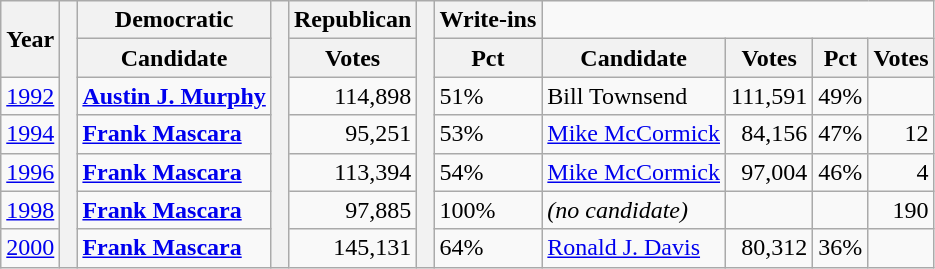<table class=wikitable>
<tr>
<th rowspan=2>Year</th>
<th rowspan=99> </th>
<th>Democratic</th>
<th rowspan=99> </th>
<th>Republican</th>
<th rowspan=99> </th>
<th>Write-ins</th>
</tr>
<tr>
<th>Candidate</th>
<th>Votes</th>
<th>Pct</th>
<th>Candidate</th>
<th>Votes</th>
<th>Pct</th>
<th>Votes</th>
</tr>
<tr>
<td><a href='#'>1992</a></td>
<td><strong><a href='#'>Austin J. Murphy</a></strong></td>
<td align=right>114,898</td>
<td>51%</td>
<td>Bill Townsend</td>
<td align=right>111,591</td>
<td>49%</td>
<td align=right></td>
</tr>
<tr>
<td><a href='#'>1994</a></td>
<td><strong><a href='#'>Frank Mascara</a></strong></td>
<td align=right>95,251</td>
<td>53%</td>
<td><a href='#'>Mike McCormick</a></td>
<td align=right>84,156</td>
<td>47%</td>
<td align=right>12</td>
</tr>
<tr>
<td><a href='#'>1996</a></td>
<td><strong><a href='#'>Frank Mascara</a></strong></td>
<td align=right>113,394</td>
<td>54%</td>
<td><a href='#'>Mike McCormick</a></td>
<td align=right>97,004</td>
<td>46%</td>
<td align=right>4</td>
</tr>
<tr>
<td><a href='#'>1998</a></td>
<td><strong><a href='#'>Frank Mascara</a></strong></td>
<td align=right>97,885</td>
<td>100%</td>
<td><em>(no candidate)</em></td>
<td align=right></td>
<td></td>
<td align=right>190</td>
</tr>
<tr>
<td><a href='#'>2000</a></td>
<td><strong><a href='#'>Frank Mascara</a></strong></td>
<td align=right>145,131</td>
<td>64%</td>
<td><a href='#'>Ronald J. Davis</a></td>
<td align=right>80,312</td>
<td>36%</td>
<td align=right></td>
</tr>
</table>
